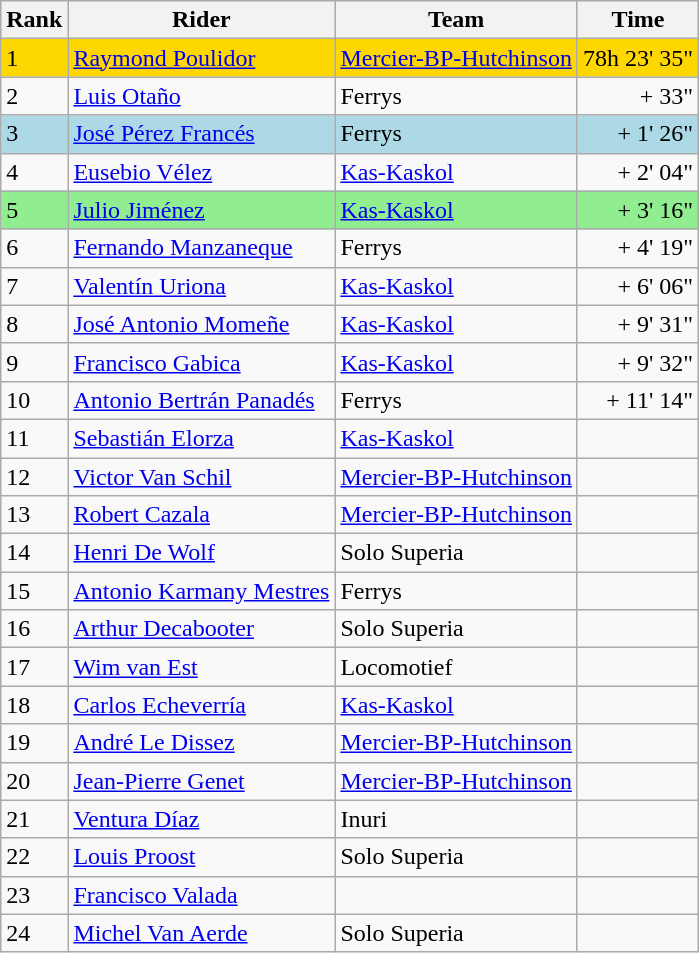<table class="wikitable">
<tr>
<th>Rank</th>
<th>Rider</th>
<th>Team</th>
<th>Time</th>
</tr>
<tr bgcolor=gold>
<td>1</td>
<td> 	<a href='#'>Raymond Poulidor</a></td>
<td><a href='#'>Mercier-BP-Hutchinson</a></td>
<td align="right">78h 23' 35"</td>
</tr>
<tr>
<td>2</td>
<td> 	<a href='#'>Luis Otaño</a></td>
<td>Ferrys</td>
<td align="right">+ 33"</td>
</tr>
<tr bgcolor=lightblue>
<td>3</td>
<td> 	<a href='#'>José Pérez Francés</a></td>
<td>Ferrys</td>
<td align="right">+ 1' 26"</td>
</tr>
<tr>
<td>4</td>
<td> 	<a href='#'>Eusebio Vélez</a></td>
<td><a href='#'>Kas-Kaskol</a></td>
<td align="right">+ 2' 04"</td>
</tr>
<tr bgcolor=lightgreen>
<td>5</td>
<td> 	<a href='#'>Julio Jiménez</a></td>
<td><a href='#'>Kas-Kaskol</a></td>
<td align="right">+ 3' 16"</td>
</tr>
<tr>
<td>6</td>
<td> 	<a href='#'>Fernando Manzaneque</a></td>
<td>Ferrys</td>
<td align="right">+ 4' 19"</td>
</tr>
<tr>
<td>7</td>
<td> 	<a href='#'>Valentín Uriona</a></td>
<td><a href='#'>Kas-Kaskol</a></td>
<td align="right">+ 6' 06"</td>
</tr>
<tr>
<td>8</td>
<td> 	<a href='#'>José Antonio Momeñe</a></td>
<td><a href='#'>Kas-Kaskol</a></td>
<td align="right">+ 9' 31"</td>
</tr>
<tr>
<td>9</td>
<td> 	<a href='#'>Francisco Gabica</a></td>
<td><a href='#'>Kas-Kaskol</a></td>
<td align="right">+ 9' 32"</td>
</tr>
<tr>
<td>10</td>
<td> 	<a href='#'>Antonio Bertrán Panadés</a></td>
<td>Ferrys</td>
<td align="right">+ 11' 14"</td>
</tr>
<tr>
<td>11</td>
<td> 	<a href='#'>Sebastián Elorza</a></td>
<td><a href='#'>Kas-Kaskol</a></td>
<td align="right"></td>
</tr>
<tr>
<td>12</td>
<td>	<a href='#'>Victor Van Schil</a></td>
<td><a href='#'>Mercier-BP-Hutchinson</a></td>
<td align="right"></td>
</tr>
<tr>
<td>13</td>
<td> 	<a href='#'>Robert Cazala</a></td>
<td><a href='#'>Mercier-BP-Hutchinson</a></td>
<td align="right"></td>
</tr>
<tr>
<td>14</td>
<td>	<a href='#'>Henri De Wolf</a></td>
<td>Solo Superia</td>
<td align="right"></td>
</tr>
<tr>
<td>15</td>
<td>	<a href='#'>Antonio Karmany Mestres</a></td>
<td>Ferrys</td>
<td align="right"></td>
</tr>
<tr>
<td>16</td>
<td>	<a href='#'>Arthur Decabooter</a></td>
<td>Solo Superia</td>
<td align="right"></td>
</tr>
<tr>
<td>17</td>
<td>	<a href='#'>Wim van Est</a></td>
<td>Locomotief</td>
<td align="right"></td>
</tr>
<tr>
<td>18</td>
<td>	<a href='#'>Carlos Echeverría</a></td>
<td><a href='#'>Kas-Kaskol</a></td>
<td align="right"></td>
</tr>
<tr>
<td>19</td>
<td> 	<a href='#'>André Le Dissez</a></td>
<td><a href='#'>Mercier-BP-Hutchinson</a></td>
<td align="right"></td>
</tr>
<tr>
<td>20</td>
<td> 	<a href='#'>Jean-Pierre Genet</a></td>
<td><a href='#'>Mercier-BP-Hutchinson</a></td>
<td align="right"></td>
</tr>
<tr>
<td>21</td>
<td>	<a href='#'>Ventura Díaz</a></td>
<td>Inuri</td>
<td align="right"></td>
</tr>
<tr>
<td>22</td>
<td>	<a href='#'>Louis Proost</a></td>
<td>Solo Superia</td>
<td align="right"></td>
</tr>
<tr>
<td>23</td>
<td>	<a href='#'>Francisco Valada</a></td>
<td></td>
<td align="right"></td>
</tr>
<tr>
<td>24</td>
<td>	<a href='#'>Michel Van Aerde</a></td>
<td>Solo Superia</td>
<td align="right"></td>
</tr>
</table>
